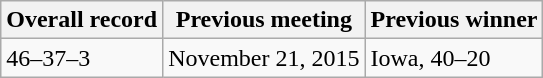<table class="wikitable">
<tr>
<th>Overall record</th>
<th>Previous meeting</th>
<th>Previous winner</th>
</tr>
<tr>
<td>46–37–3</td>
<td>November 21, 2015</td>
<td>Iowa, 40–20</td>
</tr>
</table>
